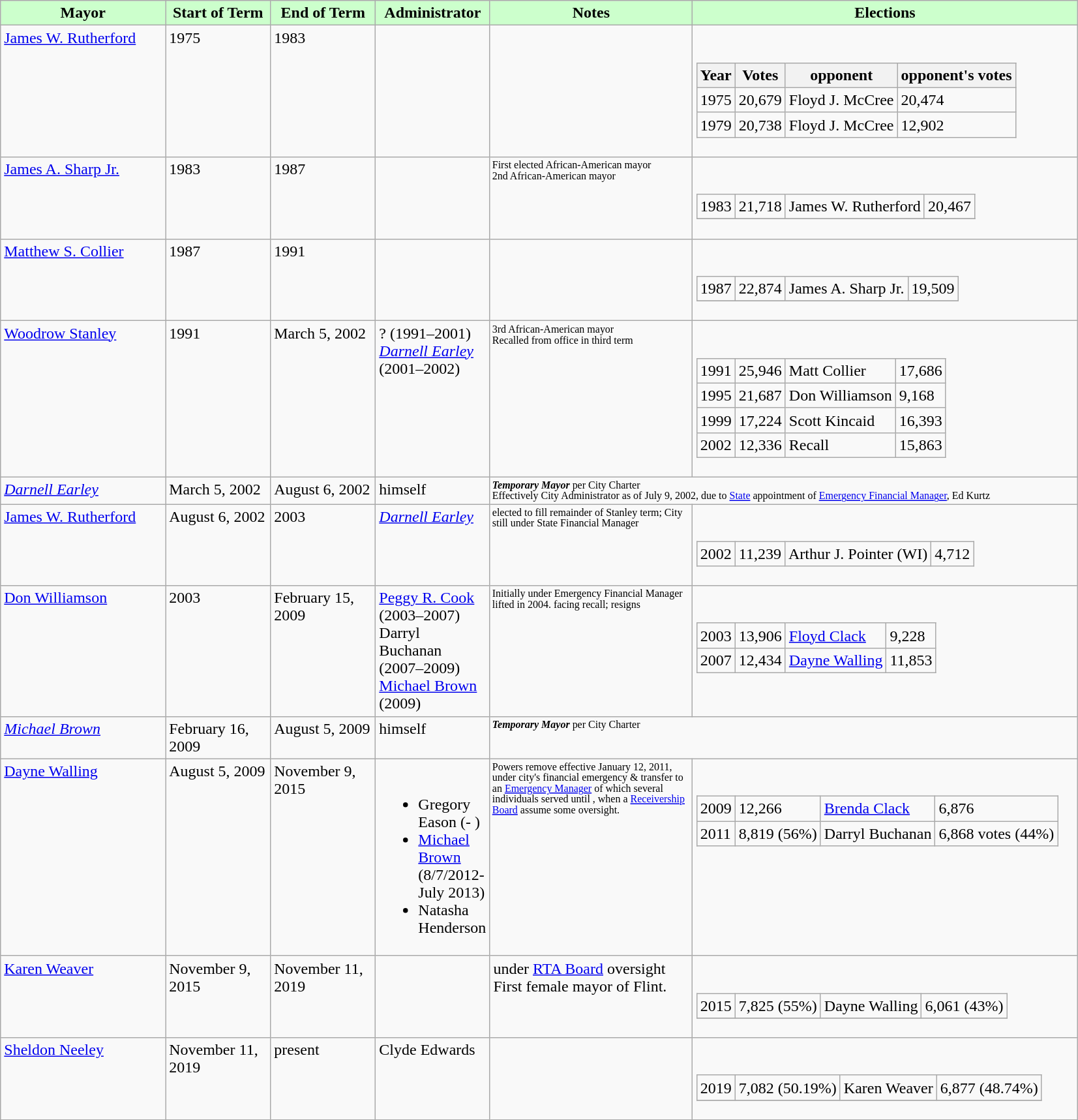<table class="wikitable">
<tr style="background-color:#CCFFCC;font-weight:bold" align="center">
<td width="161.25" Height="14.25">Mayor</td>
<td width="100">Start of Term</td>
<td width="100">End of Term</td>
<td width="100">Administrator</td>
<td width="200.00">Notes</td>
<td>Elections</td>
</tr>
<tr valign="top">
<td Height="14.25"><a href='#'>James W. Rutherford</a></td>
<td>1975</td>
<td>1983</td>
<td></td>
<td style="font-size:8pt"></td>
<td><br><table class="wikitable" border="1">
<tr>
<th>Year</th>
<th>Votes</th>
<th>opponent</th>
<th>opponent's votes</th>
</tr>
<tr>
<td>1975</td>
<td>20,679</td>
<td>Floyd J. McCree</td>
<td>20,474</td>
</tr>
<tr>
<td>1979</td>
<td>20,738</td>
<td>Floyd J. McCree</td>
<td>12,902</td>
</tr>
</table>
</td>
</tr>
<tr valign="top">
<td Height="14.25"><a href='#'>James A. Sharp Jr.</a></td>
<td>1983</td>
<td>1987</td>
<td></td>
<td style="font-size:8pt">First elected African-American mayor<br> 2nd African-American mayor</td>
<td><br><table class="wikitable" border="1">
<tr>
<td>1983</td>
<td>21,718</td>
<td>James W. Rutherford</td>
<td>20,467</td>
</tr>
<tr>
</tr>
</table>
</td>
</tr>
<tr valign="top">
<td Height="14.25"><a href='#'>Matthew S. Collier</a></td>
<td>1987</td>
<td>1991</td>
<td></td>
<td style="font-size:8pt"></td>
<td><br><table class="wikitable" border="1">
<tr>
<td>1987</td>
<td>22,874</td>
<td>James A. Sharp Jr.</td>
<td>19,509</td>
</tr>
<tr>
</tr>
</table>
</td>
</tr>
<tr valign="top">
<td Height="14.25"><a href='#'>Woodrow Stanley</a></td>
<td>1991</td>
<td>March 5, 2002</td>
<td>? (1991–2001)<br><em><a href='#'>Darnell Earley</a></em> (2001–2002)</td>
<td style="font-size:8pt">3rd African-American mayor<br> Recalled from office in third term</td>
<td><br><table class="wikitable" border="1">
<tr>
<td>1991</td>
<td>25,946</td>
<td>Matt Collier</td>
<td>17,686</td>
</tr>
<tr>
<td>1995</td>
<td>21,687</td>
<td>Don Williamson</td>
<td>9,168</td>
</tr>
<tr>
<td>1999</td>
<td>17,224</td>
<td>Scott Kincaid</td>
<td>16,393</td>
</tr>
<tr>
<td>2002</td>
<td>12,336</td>
<td>Recall</td>
<td>15,863</td>
</tr>
</table>
</td>
</tr>
<tr valign="top">
<td Height="14.25"><em><a href='#'>Darnell Earley</a></em></td>
<td>March 5, 2002</td>
<td>August 6, 2002</td>
<td>himself</td>
<td style="font-size:8pt" colspan="2"><strong><em>Temporary Mayor</em></strong> per City Charter<br>Effectively City Administrator as of July 9, 2002, due to <a href='#'>State</a> appointment of <a href='#'>Emergency Financial Manager</a>, Ed Kurtz</td>
</tr>
<tr valign="top">
<td Height="14.25"><a href='#'>James W. Rutherford</a></td>
<td>August 6, 2002</td>
<td>2003</td>
<td><em><a href='#'>Darnell Earley</a></em></td>
<td style="font-size:8pt">elected to fill remainder of Stanley term; City still under State Financial Manager</td>
<td><br><table class="wikitable" border="1">
<tr>
<td>2002</td>
<td>11,239</td>
<td>Arthur J. Pointer (WI)</td>
<td>4,712</td>
</tr>
</table>
</td>
</tr>
<tr valign="top">
<td Height="14.25"><a href='#'>Don Williamson</a></td>
<td>2003</td>
<td>February 15, 2009</td>
<td><a href='#'>Peggy R. Cook</a> (2003–2007)<br>Darryl Buchanan (2007–2009)<br><a href='#'>Michael Brown</a> (2009)</td>
<td style="font-size:8pt">Initially under Emergency Financial Manager lifted in 2004. facing recall; resigns</td>
<td><br><table class="wikitable" border="1">
<tr>
<td>2003</td>
<td>13,906</td>
<td><a href='#'>Floyd Clack</a></td>
<td>9,228</td>
</tr>
<tr>
<td>2007</td>
<td>12,434</td>
<td><a href='#'>Dayne Walling</a></td>
<td>11,853</td>
</tr>
</table>
</td>
</tr>
<tr valign="top">
<td Height="14.25"><em><a href='#'>Michael Brown</a></em></td>
<td>February 16, 2009</td>
<td>August 5, 2009</td>
<td>himself</td>
<td style="font-size:8pt" colspan="2"><strong><em>Temporary Mayor</em></strong> per City Charter</td>
</tr>
<tr valign="top">
<td Height="14.25"><a href='#'>Dayne Walling</a></td>
<td>August 5, 2009</td>
<td>November 9, 2015</td>
<td><br><ul><li>Gregory Eason (- )</li><li><a href='#'>Michael Brown</a> (8/7/2012- July 2013)</li><li>Natasha Henderson</li></ul></td>
<td style="font-size:8pt">Powers remove effective January 12, 2011, under city's financial emergency & transfer to an <a href='#'>Emergency Manager</a> of which several individuals served until , when a <a href='#'>Receivership Board</a> assume some oversight.</td>
<td><br><table class="wikitable" border="1">
<tr>
<td>2009</td>
<td>12,266</td>
<td><a href='#'>Brenda Clack</a></td>
<td>6,876</td>
</tr>
<tr>
<td>2011</td>
<td>8,819 (56%)</td>
<td>Darryl Buchanan</td>
<td>6,868 votes (44%)</td>
</tr>
</table>
</td>
</tr>
<tr valign="top">
<td Height="14.25"><a href='#'>Karen Weaver</a></td>
<td>November 9, 2015</td>
<td>November 11, 2019</td>
<td><br></td>
<td>under <a href='#'>RTA Board</a> oversight First female mayor of Flint.</td>
<td><br><table class="wikitable">
<tr>
<td>2015</td>
<td>7,825 (55%)</td>
<td>Dayne Walling</td>
<td>6,061 (43%)</td>
</tr>
<tr>
</tr>
</table>
</td>
</tr>
<tr valign="top">
<td Height="14.25"><a href='#'>Sheldon Neeley</a></td>
<td>November 11, 2019</td>
<td>present</td>
<td>Clyde Edwards</td>
<td></td>
<td><br><table class="wikitable">
<tr>
<td>2019</td>
<td>7,082 (50.19%)</td>
<td>Karen Weaver</td>
<td>6,877 (48.74%)</td>
</tr>
<tr>
</tr>
</table>
</td>
</tr>
</table>
